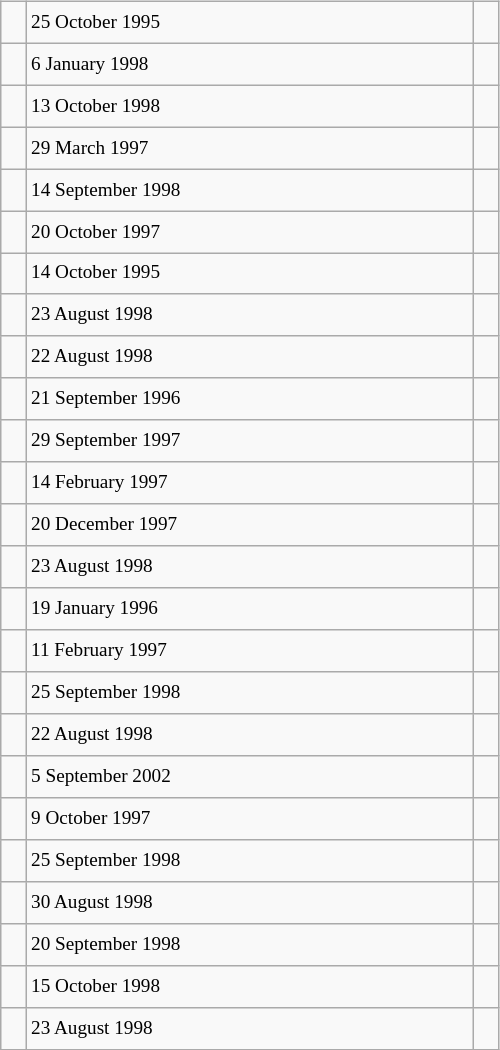<table class="wikitable" style="font-size: 80%; float: left; width: 26em; margin-right: 1em; height: 700px">
<tr>
<td></td>
<td>25 October 1995</td>
<td></td>
</tr>
<tr>
<td></td>
<td>6 January 1998</td>
<td></td>
</tr>
<tr>
<td></td>
<td>13 October 1998</td>
<td></td>
</tr>
<tr>
<td></td>
<td>29 March 1997</td>
<td></td>
</tr>
<tr>
<td></td>
<td>14 September 1998</td>
<td></td>
</tr>
<tr>
<td></td>
<td>20 October 1997</td>
<td></td>
</tr>
<tr>
<td></td>
<td>14 October 1995</td>
<td></td>
</tr>
<tr>
<td></td>
<td>23 August 1998</td>
<td></td>
</tr>
<tr>
<td></td>
<td>22 August 1998</td>
<td></td>
</tr>
<tr>
<td></td>
<td>21 September 1996</td>
<td></td>
</tr>
<tr>
<td></td>
<td>29 September 1997</td>
<td></td>
</tr>
<tr>
<td></td>
<td>14 February 1997</td>
<td></td>
</tr>
<tr>
<td></td>
<td>20 December 1997</td>
<td></td>
</tr>
<tr>
<td></td>
<td>23 August 1998</td>
<td></td>
</tr>
<tr>
<td></td>
<td>19 January 1996</td>
<td></td>
</tr>
<tr>
<td></td>
<td>11 February 1997</td>
<td></td>
</tr>
<tr>
<td></td>
<td>25 September 1998</td>
<td></td>
</tr>
<tr>
<td></td>
<td>22 August 1998</td>
<td></td>
</tr>
<tr>
<td></td>
<td>5 September 2002</td>
<td></td>
</tr>
<tr>
<td></td>
<td>9 October 1997</td>
<td></td>
</tr>
<tr>
<td></td>
<td>25 September 1998</td>
<td></td>
</tr>
<tr>
<td></td>
<td>30 August 1998</td>
<td></td>
</tr>
<tr>
<td></td>
<td>20 September 1998</td>
<td></td>
</tr>
<tr>
<td></td>
<td>15 October 1998</td>
<td></td>
</tr>
<tr>
<td></td>
<td>23 August 1998</td>
<td></td>
</tr>
</table>
